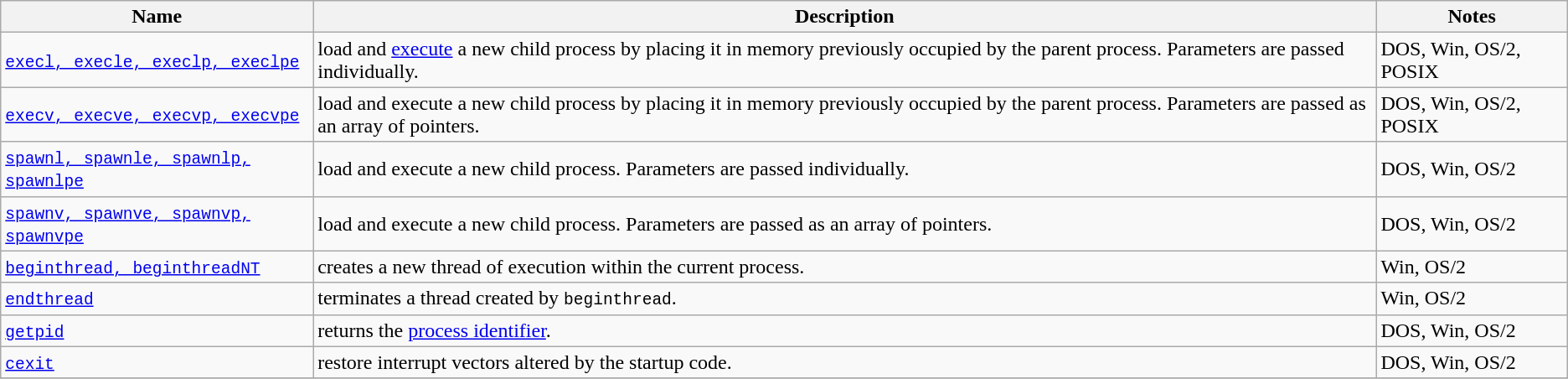<table class="wikitable">
<tr>
<th>Name</th>
<th>Description</th>
<th>Notes</th>
</tr>
<tr>
<td><code><a href='#'>execl, execle, execlp, execlpe</a></code></td>
<td>load and <a href='#'>execute</a> a new child process by placing it in memory previously occupied by the parent process. Parameters are passed individually.</td>
<td>DOS, Win, OS/2, POSIX</td>
</tr>
<tr>
<td><code><a href='#'>execv, execve, execvp, execvpe</a></code></td>
<td>load and execute a new child process by placing it in memory previously occupied by the parent process. Parameters are passed as an array of pointers.</td>
<td>DOS, Win, OS/2, POSIX</td>
</tr>
<tr>
<td><code><a href='#'>spawnl, spawnle, spawnlp, spawnlpe</a></code></td>
<td>load and execute a new child process. Parameters are passed individually.</td>
<td>DOS, Win, OS/2</td>
</tr>
<tr>
<td><code><a href='#'>spawnv, spawnve, spawnvp, spawnvpe</a></code></td>
<td>load and execute a new child process. Parameters are passed as an array of pointers.</td>
<td>DOS, Win, OS/2</td>
</tr>
<tr>
<td><code><a href='#'>beginthread, beginthreadNT</a></code></td>
<td>creates a new thread of execution within the current process.</td>
<td>Win, OS/2</td>
</tr>
<tr>
<td><code><a href='#'>endthread</a></code></td>
<td>terminates a thread created by <code>beginthread</code>.</td>
<td>Win, OS/2</td>
</tr>
<tr>
<td><code><a href='#'>getpid</a></code></td>
<td>returns the <a href='#'>process identifier</a>.</td>
<td>DOS, Win, OS/2</td>
</tr>
<tr>
<td><code><a href='#'>cexit</a></code></td>
<td>restore interrupt vectors altered by the startup code.</td>
<td>DOS, Win, OS/2</td>
</tr>
<tr>
</tr>
</table>
